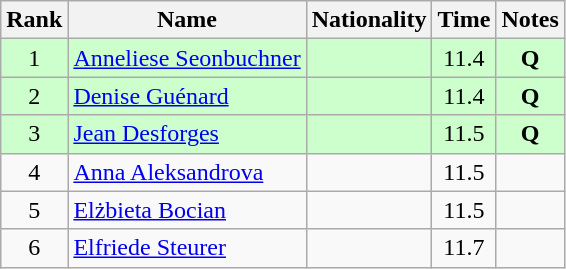<table class="wikitable sortable" style="text-align:center">
<tr>
<th>Rank</th>
<th>Name</th>
<th>Nationality</th>
<th>Time</th>
<th>Notes</th>
</tr>
<tr bgcolor=ccffcc>
<td>1</td>
<td align=left><a href='#'>Anneliese Seonbuchner</a></td>
<td align=left></td>
<td>11.4</td>
<td><strong>Q</strong></td>
</tr>
<tr bgcolor=ccffcc>
<td>2</td>
<td align=left><a href='#'>Denise Guénard</a></td>
<td align=left></td>
<td>11.4</td>
<td><strong>Q</strong></td>
</tr>
<tr bgcolor=ccffcc>
<td>3</td>
<td align=left><a href='#'>Jean Desforges</a></td>
<td align=left></td>
<td>11.5</td>
<td><strong>Q</strong></td>
</tr>
<tr>
<td>4</td>
<td align=left><a href='#'>Anna Aleksandrova</a></td>
<td align=left></td>
<td>11.5</td>
<td></td>
</tr>
<tr>
<td>5</td>
<td align=left><a href='#'>Elżbieta Bocian</a></td>
<td align=left></td>
<td>11.5</td>
<td></td>
</tr>
<tr>
<td>6</td>
<td align=left><a href='#'>Elfriede Steurer</a></td>
<td align=left></td>
<td>11.7</td>
<td></td>
</tr>
</table>
